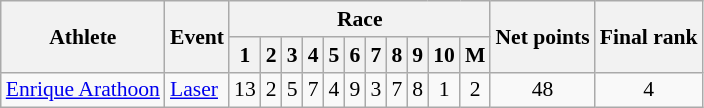<table class="wikitable" border="1" style="font-size:90%">
<tr>
<th rowspan=2>Athlete</th>
<th rowspan=2>Event</th>
<th colspan=11>Race</th>
<th rowspan=2>Net points</th>
<th rowspan=2>Final rank</th>
</tr>
<tr>
<th>1</th>
<th>2</th>
<th>3</th>
<th>4</th>
<th>5</th>
<th>6</th>
<th>7</th>
<th>8</th>
<th>9</th>
<th>10</th>
<th>M</th>
</tr>
<tr align=center>
<td align=left><a href='#'>Enrique Arathoon</a></td>
<td align=left><a href='#'>Laser</a></td>
<td>13</td>
<td>2</td>
<td>5</td>
<td>7</td>
<td>4</td>
<td>9</td>
<td>3</td>
<td>7</td>
<td>8</td>
<td>1</td>
<td>2</td>
<td>48</td>
<td>4</td>
</tr>
</table>
